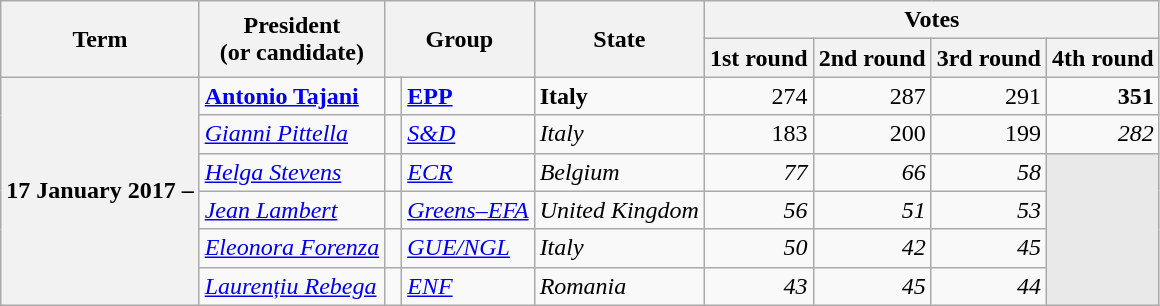<table class="wikitable">
<tr>
<th rowspan=2>Term</th>
<th rowspan=2>President<br>(or candidate)</th>
<th rowspan=2 colspan=2>Group</th>
<th rowspan=2>State</th>
<th colspan=4>Votes</th>
</tr>
<tr>
<th>1st round</th>
<th>2nd round</th>
<th>3rd round</th>
<th>4th round</th>
</tr>
<tr>
<th rowspan=6>17 January 2017 –</th>
<td><strong><a href='#'>Antonio Tajani</a></strong></td>
<td bgcolor=> </td>
<td><strong><a href='#'>EPP</a></strong></td>
<td><strong> Italy</strong></td>
<td align=right>274</td>
<td align=right>287</td>
<td align=right>291</td>
<td align=right><strong>351</strong></td>
</tr>
<tr>
<td><em><a href='#'>Gianni Pittella</a></em></td>
<td bgcolor=> </td>
<td><em><a href='#'>S&D</a></em></td>
<td><em> Italy</em></td>
<td align=right>183</td>
<td align=right>200</td>
<td align=right>199</td>
<td align=right><em>282</em></td>
</tr>
<tr>
<td><em><a href='#'>Helga Stevens</a></em></td>
<td bgcolor=> </td>
<td><em><a href='#'>ECR</a></em></td>
<td><em> Belgium</em></td>
<td align=right><em>77</em></td>
<td align=right><em>66</em></td>
<td align=right><em>58</em></td>
<td rowspan=4 bgcolor=#E9E9E9></td>
</tr>
<tr>
<td><em><a href='#'>Jean Lambert</a></em></td>
<td bgcolor=> </td>
<td><em><a href='#'>Greens–EFA</a></em></td>
<td><em> United Kingdom</em></td>
<td align=right><em>56</em></td>
<td align=right><em>51</em></td>
<td align=right><em>53</em></td>
</tr>
<tr>
<td><em><a href='#'>Eleonora Forenza</a></em></td>
<td bgcolor=> </td>
<td><em><a href='#'>GUE/NGL</a></em></td>
<td><em> Italy</em></td>
<td align=right><em>50</em></td>
<td align=right><em>42</em></td>
<td align=right><em>45</em></td>
</tr>
<tr>
<td><em><a href='#'>Laurențiu Rebega</a></em></td>
<td bgcolor=> </td>
<td><em><a href='#'>ENF</a></em></td>
<td><em> Romania</em></td>
<td align=right><em>43</em></td>
<td align=right><em>45</em></td>
<td align=right><em>44</em></td>
</tr>
</table>
